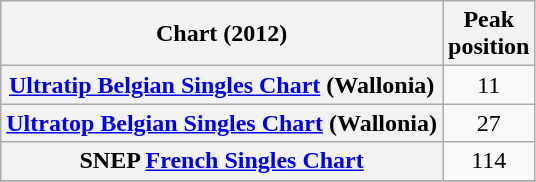<table class="wikitable sortable plainrowheaders" border="1">
<tr>
<th scope="col">Chart (2012)</th>
<th scope="col">Peak<br>position</th>
</tr>
<tr>
<th scope="row"><a href='#'>Ultratip Belgian Singles Chart</a> (Wallonia)</th>
<td align="center">11</td>
</tr>
<tr>
<th scope="row"><a href='#'>Ultratop Belgian Singles Chart</a> (Wallonia)</th>
<td align="center">27</td>
</tr>
<tr>
<th scope="row">SNEP <a href='#'>French Singles Chart</a></th>
<td align="center">114</td>
</tr>
<tr>
</tr>
</table>
